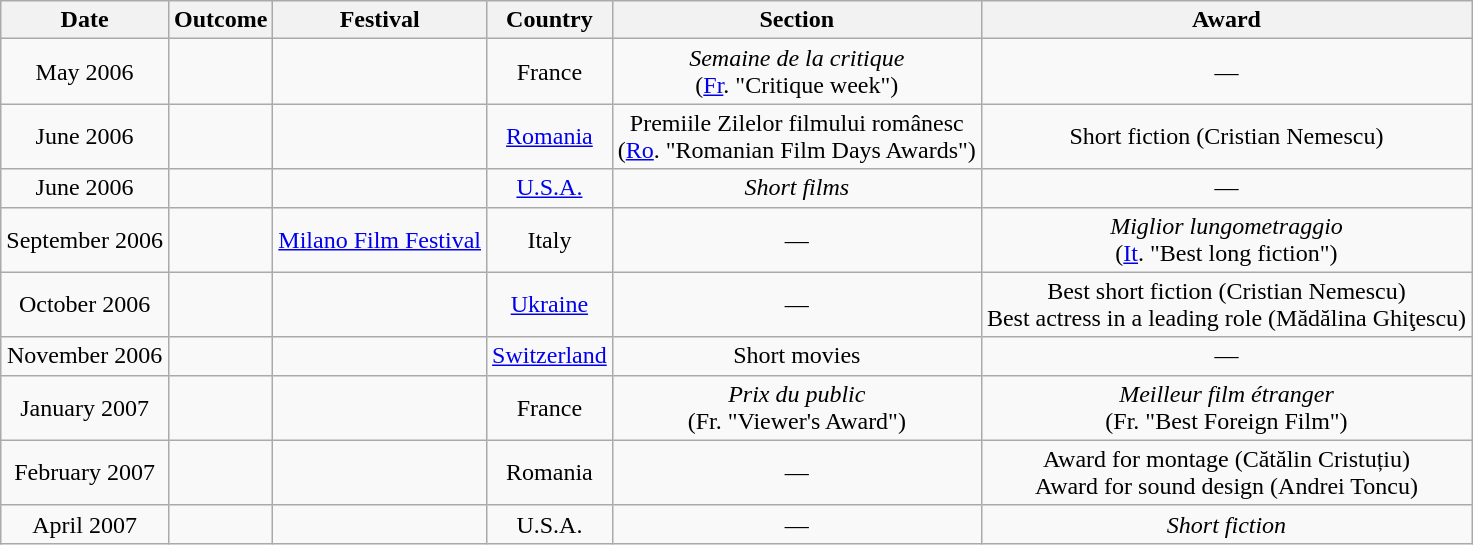<table class="wikitable">
<tr>
<th>Date</th>
<th>Outcome</th>
<th>Festival</th>
<th>Country</th>
<th>Section</th>
<th>Award</th>
</tr>
<tr style="text-align:center">
<td>May 2006</td>
<td></td>
<td></td>
<td>France</td>
<td><em>Semaine de la critique</em><br>(<a href='#'>Fr</a>. "Critique week")</td>
<td>—</td>
</tr>
<tr style="text-align:center">
<td>June 2006</td>
<td></td>
<td></td>
<td><a href='#'>Romania</a></td>
<td>Premiile Zilelor filmului românesc <br>(<a href='#'>Ro</a>. "Romanian Film Days Awards")</td>
<td>Short fiction (Cristian Nemescu)</td>
</tr>
<tr style="text-align:center">
<td>June 2006</td>
<td></td>
<td></td>
<td><a href='#'>U.S.A.</a></td>
<td><em>Short films</em></td>
<td>—</td>
</tr>
<tr style="text-align:center">
<td>September 2006</td>
<td></td>
<td><a href='#'>Milano Film Festival</a></td>
<td>Italy</td>
<td>—</td>
<td><em>Miglior lungometraggio</em><br>(<a href='#'>It</a>. "Best long fiction")</td>
</tr>
<tr style="text-align:center">
<td>October 2006</td>
<td></td>
<td></td>
<td><a href='#'>Ukraine</a></td>
<td>—</td>
<td><div>Best short fiction (Cristian Nemescu)<br>Best actress in a leading role (Mădălina Ghiţescu)</div></td>
</tr>
<tr style="text-align:center">
<td>November 2006</td>
<td></td>
<td> </td>
<td><a href='#'>Switzerland</a></td>
<td>Short movies</td>
<td>—</td>
</tr>
<tr style="text-align:center">
<td>January 2007</td>
<td></td>
<td></td>
<td>France</td>
<td><em>Prix du public</em><br>(Fr. "Viewer's Award")</td>
<td><em>Meilleur film étranger</em><br>(Fr. "Best Foreign Film")</td>
</tr>
<tr style="text-align:center">
<td>February 2007</td>
<td></td>
<td></td>
<td>Romania</td>
<td>—</td>
<td><div>Award for montage (Cătălin Cristuțiu)<br>Award for sound design (Andrei Toncu)</div></td>
</tr>
<tr style="text-align:center">
<td>April 2007</td>
<td></td>
<td></td>
<td>U.S.A.</td>
<td>—</td>
<td><em>Short fiction</em></td>
</tr>
</table>
